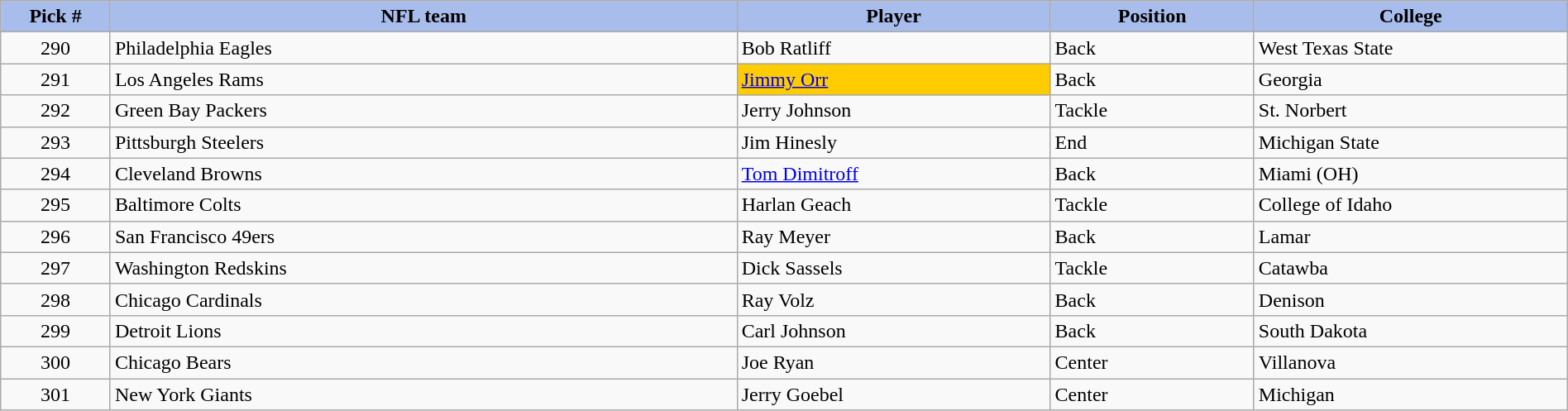<table class="wikitable sortable sortable" style="width: 100%">
<tr>
<th style="background:#A8BDEC;" width=7%>Pick #</th>
<th width=40% style="background:#A8BDEC;">NFL team</th>
<th width=20% style="background:#A8BDEC;">Player</th>
<th width=13% style="background:#A8BDEC;">Position</th>
<th style="background:#A8BDEC;">College</th>
</tr>
<tr>
<td align=center>290</td>
<td>Philadelphia Eagles</td>
<td>Bob Ratliff</td>
<td>Back</td>
<td>West Texas State</td>
</tr>
<tr>
<td align=center>291</td>
<td>Los Angeles Rams</td>
<td bgcolor="#FFCC00"><a href='#'>Jimmy Orr</a></td>
<td>Back</td>
<td>Georgia</td>
</tr>
<tr>
<td align=center>292</td>
<td>Green Bay Packers</td>
<td>Jerry Johnson</td>
<td>Tackle</td>
<td>St. Norbert</td>
</tr>
<tr>
<td align=center>293</td>
<td>Pittsburgh Steelers</td>
<td>Jim Hinesly</td>
<td>End</td>
<td>Michigan State</td>
</tr>
<tr>
<td align=center>294</td>
<td>Cleveland Browns</td>
<td><a href='#'>Tom Dimitroff</a></td>
<td>Back</td>
<td>Miami (OH)</td>
</tr>
<tr>
<td align=center>295</td>
<td>Baltimore Colts</td>
<td>Harlan Geach</td>
<td>Tackle</td>
<td>College of Idaho</td>
</tr>
<tr>
<td align=center>296</td>
<td>San Francisco 49ers</td>
<td>Ray Meyer</td>
<td>Back</td>
<td>Lamar</td>
</tr>
<tr>
<td align=center>297</td>
<td>Washington Redskins</td>
<td>Dick Sassels</td>
<td>Tackle</td>
<td>Catawba</td>
</tr>
<tr>
<td align=center>298</td>
<td>Chicago Cardinals</td>
<td>Ray Volz</td>
<td>Back</td>
<td>Denison</td>
</tr>
<tr>
<td align=center>299</td>
<td>Detroit Lions</td>
<td>Carl Johnson</td>
<td>Back</td>
<td>South Dakota</td>
</tr>
<tr>
<td align=center>300</td>
<td>Chicago Bears</td>
<td>Joe Ryan</td>
<td>Center</td>
<td>Villanova</td>
</tr>
<tr>
<td align=center>301</td>
<td>New York Giants</td>
<td>Jerry Goebel</td>
<td>Center</td>
<td>Michigan</td>
</tr>
</table>
